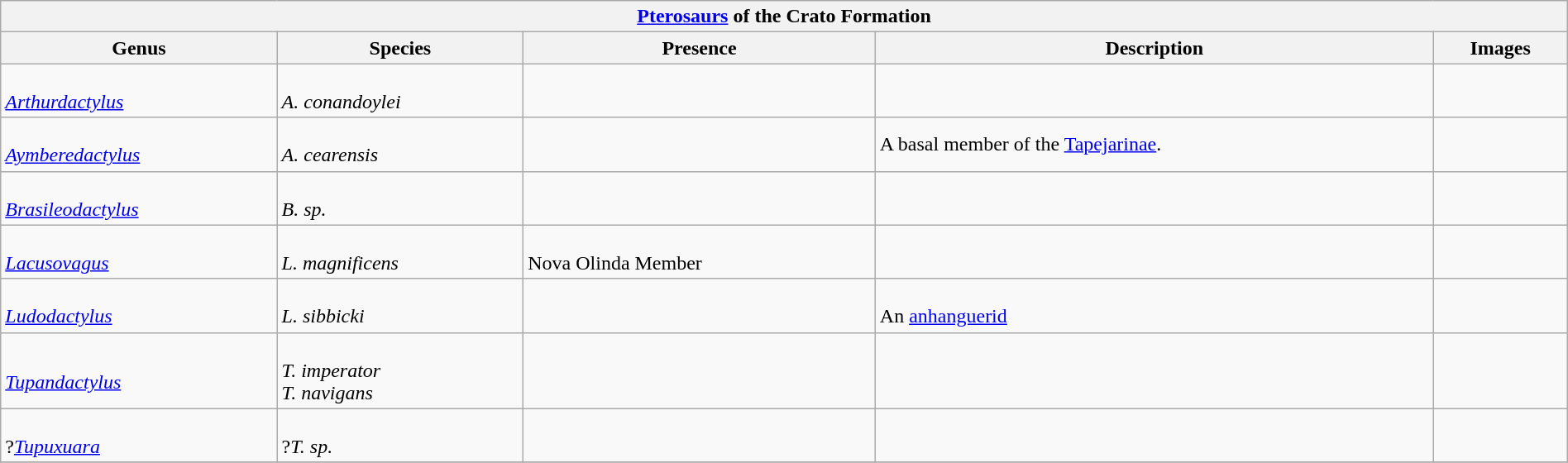<table class="wikitable" align="center" width="100%">
<tr>
<th colspan="5" style="text-align:center"><strong><a href='#'>Pterosaurs</a> of the Crato Formation</strong></th>
</tr>
<tr>
<th>Genus</th>
<th>Species</th>
<th>Presence</th>
<th>Description</th>
<th>Images</th>
</tr>
<tr>
<td><br><em><a href='#'>Arthurdactylus</a></em></td>
<td><br><em>A. conandoylei</em></td>
<td></td>
<td></td>
<td></td>
</tr>
<tr>
<td><br><em><a href='#'>Aymberedactylus</a></em></td>
<td><br><em>A. cearensis</em></td>
<td></td>
<td>A basal member of the <a href='#'>Tapejarinae</a>.</td>
<td></td>
</tr>
<tr>
<td><br><em><a href='#'>Brasileodactylus</a></em></td>
<td><br><em>B. sp.</em></td>
<td></td>
<td></td>
<td></td>
</tr>
<tr>
<td><br><em><a href='#'>Lacusovagus</a></em></td>
<td><br><em>L. magnificens</em></td>
<td><br>Nova Olinda Member</td>
<td></td>
<td></td>
</tr>
<tr>
<td><br><em><a href='#'>Ludodactylus</a></em></td>
<td><br><em>L. sibbicki</em></td>
<td></td>
<td><br>An <a href='#'>anhanguerid</a></td>
<td><br></td>
</tr>
<tr>
<td><br><em><a href='#'>Tupandactylus</a></em></td>
<td><br><em>T. imperator</em><br>
<em>T. navigans</em></td>
<td></td>
<td></td>
<td><br></td>
</tr>
<tr>
<td><br>?<em><a href='#'>Tupuxuara</a></em></td>
<td><br>?<em>T. sp.</em></td>
<td></td>
<td></td>
<td></td>
</tr>
<tr>
</tr>
</table>
